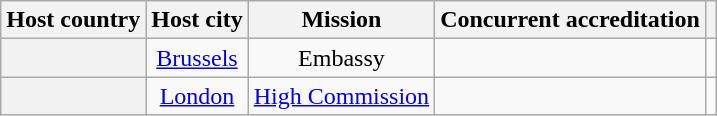<table class="wikitable plainrowheaders" style="text-align:center;">
<tr>
<th scope="col">Host country</th>
<th scope="col">Host city</th>
<th scope="col">Mission</th>
<th scope="col">Concurrent accreditation</th>
<th scope="col"></th>
</tr>
<tr>
<th scope="row"></th>
<td><a href='#'>Brussels</a></td>
<td>Embassy</td>
<td></td>
<td></td>
</tr>
<tr>
<th scope="row"></th>
<td><a href='#'>London</a></td>
<td><a href='#'>High Commission</a></td>
<td></td>
<td></td>
</tr>
</table>
